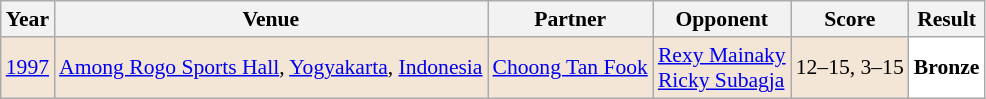<table class="sortable wikitable" style="font-size: 90%;">
<tr>
<th>Year</th>
<th>Venue</th>
<th>Partner</th>
<th>Opponent</th>
<th>Score</th>
<th>Result</th>
</tr>
<tr style="background:#F3E6D7">
<td align="center"><a href='#'>1997</a></td>
<td align="left"><a href='#'>Among Rogo Sports Hall</a>, <a href='#'>Yogyakarta</a>, <a href='#'>Indonesia</a></td>
<td align="left"> <a href='#'>Choong Tan Fook</a></td>
<td align="left"> <a href='#'>Rexy Mainaky</a> <br>  <a href='#'>Ricky Subagja</a></td>
<td align="left">12–15, 3–15</td>
<td style="text-align:left; background:white"> <strong>Bronze</strong></td>
</tr>
</table>
